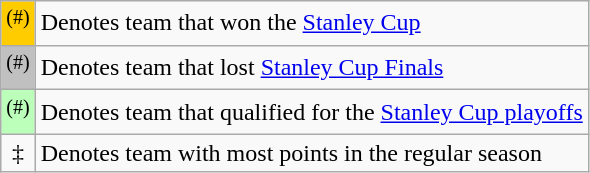<table class="wikitable">
<tr>
<td bgcolor=#FFCC00 align=center width=10px><sup>(#)</sup></td>
<td>Denotes team that won the <a href='#'>Stanley Cup</a></td>
</tr>
<tr>
<td bgcolor=#C0C0C0 align=center width=10px><sup>(#)</sup></td>
<td>Denotes team that lost <a href='#'>Stanley Cup Finals</a></td>
</tr>
<tr>
<td bgcolor=#BBFFBB align=center width=10px><sup>(#)</sup></td>
<td>Denotes team that qualified for the <a href='#'>Stanley Cup playoffs</a></td>
</tr>
<tr>
<td align=center width=10px>‡</td>
<td>Denotes team with most points in the regular season</td>
</tr>
</table>
